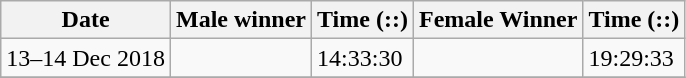<table class="wikitable sortable">
<tr>
<th>Date</th>
<th>Male winner</th>
<th>Time (::)</th>
<th>Female Winner</th>
<th>Time (::)</th>
</tr>
<tr>
<td>13–14 Dec 2018</td>
<td></td>
<td>14:33:30</td>
<td></td>
<td>19:29:33</td>
</tr>
<tr>
</tr>
</table>
